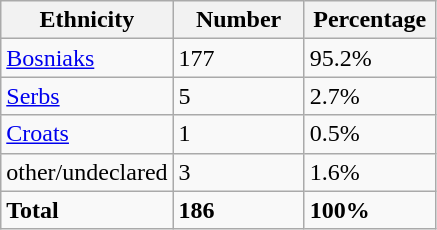<table class="wikitable">
<tr>
<th width="100px">Ethnicity</th>
<th width="80px">Number</th>
<th width="80px">Percentage</th>
</tr>
<tr>
<td><a href='#'>Bosniaks</a></td>
<td>177</td>
<td>95.2%</td>
</tr>
<tr>
<td><a href='#'>Serbs</a></td>
<td>5</td>
<td>2.7%</td>
</tr>
<tr>
<td><a href='#'>Croats</a></td>
<td>1</td>
<td>0.5%</td>
</tr>
<tr>
<td>other/undeclared</td>
<td>3</td>
<td>1.6%</td>
</tr>
<tr>
<td><strong>Total</strong></td>
<td><strong>186</strong></td>
<td><strong>100%</strong></td>
</tr>
</table>
